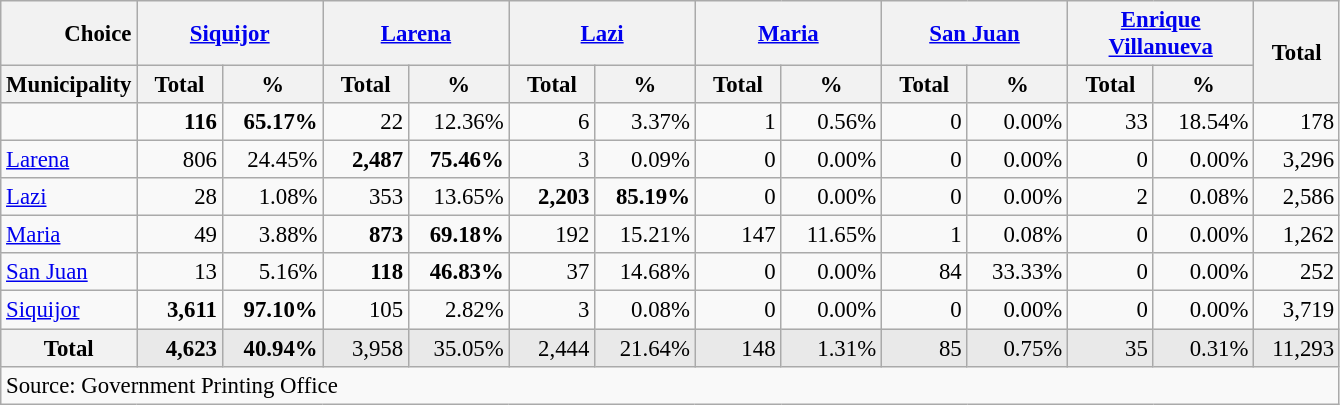<table class="wikitable" style="text-align:right; font-size:95%">
<tr>
<th style="text-align:right;">Choice</th>
<th colspan="2"><a href='#'>Siquijor</a></th>
<th colspan="2"><a href='#'>Larena</a></th>
<th colspan="2"><a href='#'>Lazi</a></th>
<th colspan="2"><a href='#'>Maria</a></th>
<th colspan="2"><a href='#'>San Juan</a></th>
<th colspan="2"><a href='#'>Enrique Villanueva</a></th>
<th rowspan="2" width="50px">Total</th>
</tr>
<tr>
<th style="text-align:left;">Municipality</th>
<th width="50px">Total</th>
<th width="60px">%</th>
<th width="50px">Total</th>
<th width="60px">%</th>
<th width="50px">Total</th>
<th width="60px">%</th>
<th width="50px">Total</th>
<th width="60px">%</th>
<th width="50px">Total</th>
<th width="60px">%</th>
<th width="50px">Total</th>
<th width="60px">%</th>
</tr>
<tr>
<td align="left"></td>
<td><strong>116</strong></td>
<td><strong>65.17%</strong></td>
<td>22</td>
<td>12.36%</td>
<td>6</td>
<td>3.37%</td>
<td>1</td>
<td>0.56%</td>
<td>0</td>
<td>0.00%</td>
<td>33</td>
<td>18.54%</td>
<td>178</td>
</tr>
<tr>
<td align="left"><a href='#'>Larena</a></td>
<td>806</td>
<td>24.45%</td>
<td><strong>2,487</strong></td>
<td><strong>75.46%</strong></td>
<td>3</td>
<td>0.09%</td>
<td>0</td>
<td>0.00%</td>
<td>0</td>
<td>0.00%</td>
<td>0</td>
<td>0.00%</td>
<td>3,296</td>
</tr>
<tr>
<td align="left"><a href='#'>Lazi</a></td>
<td>28</td>
<td>1.08%</td>
<td>353</td>
<td>13.65%</td>
<td><strong>2,203</strong></td>
<td><strong>85.19%</strong></td>
<td>0</td>
<td>0.00%</td>
<td>0</td>
<td>0.00%</td>
<td>2</td>
<td>0.08%</td>
<td>2,586</td>
</tr>
<tr>
<td align="left"><a href='#'>Maria</a></td>
<td>49</td>
<td>3.88%</td>
<td><strong>873</strong></td>
<td><strong>69.18%</strong></td>
<td>192</td>
<td>15.21%</td>
<td>147</td>
<td>11.65%</td>
<td>1</td>
<td>0.08%</td>
<td>0</td>
<td>0.00%</td>
<td>1,262</td>
</tr>
<tr>
<td align="left"><a href='#'>San Juan</a></td>
<td>13</td>
<td>5.16%</td>
<td><strong>118</strong></td>
<td><strong>46.83%</strong></td>
<td>37</td>
<td>14.68%</td>
<td>0</td>
<td>0.00%</td>
<td>84</td>
<td>33.33%</td>
<td>0</td>
<td>0.00%</td>
<td>252</td>
</tr>
<tr>
<td align="left"><a href='#'>Siquijor</a></td>
<td><strong>3,611</strong></td>
<td><strong>97.10%</strong></td>
<td>105</td>
<td>2.82%</td>
<td>3</td>
<td>0.08%</td>
<td>0</td>
<td>0.00%</td>
<td>0</td>
<td>0.00%</td>
<td>0</td>
<td>0.00%</td>
<td>3,719</td>
</tr>
<tr style="background:#E9E9E9">
<th align="left"><strong>Total</strong></th>
<td><strong>4,623</strong></td>
<td><strong>40.94%</strong></td>
<td>3,958</td>
<td>35.05%</td>
<td>2,444</td>
<td>21.64%</td>
<td>148</td>
<td>1.31%</td>
<td>85</td>
<td>0.75%</td>
<td>35</td>
<td>0.31%</td>
<td>11,293</td>
</tr>
<tr>
<td colspan="14" align="left">Source: Government Printing Office</td>
</tr>
</table>
